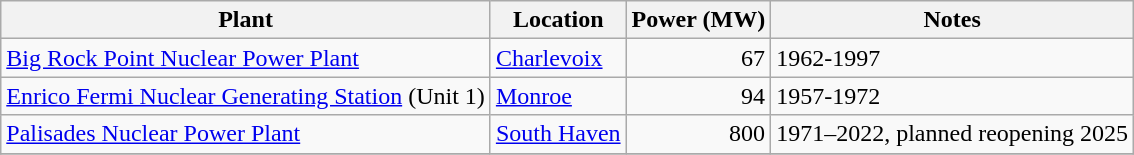<table class="wikitable sortable">
<tr>
<th>Plant</th>
<th>Location</th>
<th>Power (MW)</th>
<th>Notes</th>
</tr>
<tr>
<td><a href='#'>Big Rock Point Nuclear Power Plant</a></td>
<td><a href='#'>Charlevoix</a></td>
<td align= "right">67</td>
<td>1962-1997</td>
</tr>
<tr>
<td><a href='#'>Enrico Fermi Nuclear Generating Station</a> (Unit 1)</td>
<td><a href='#'>Monroe</a></td>
<td align= "right">94</td>
<td>1957-1972</td>
</tr>
<tr>
<td><a href='#'>Palisades Nuclear Power Plant</a></td>
<td><a href='#'>South Haven</a></td>
<td align= "right">800</td>
<td>1971–2022, planned reopening 2025</td>
</tr>
<tr>
</tr>
</table>
